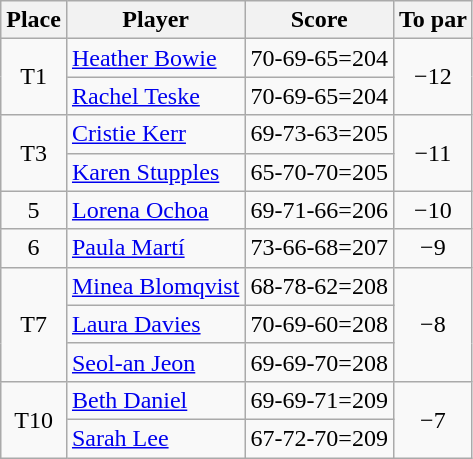<table class="wikitable">
<tr>
<th>Place</th>
<th>Player</th>
<th>Score</th>
<th>To par</th>
</tr>
<tr>
<td align=center rowspan=2>T1</td>
<td> <a href='#'>Heather Bowie</a></td>
<td>70-69-65=204</td>
<td align=center rowspan=2>−12</td>
</tr>
<tr>
<td> <a href='#'>Rachel Teske</a></td>
<td>70-69-65=204</td>
</tr>
<tr>
<td align=center rowspan=2>T3</td>
<td> <a href='#'>Cristie Kerr</a></td>
<td>69-73-63=205</td>
<td align=center rowspan=2>−11</td>
</tr>
<tr>
<td> <a href='#'>Karen Stupples</a></td>
<td>65-70-70=205</td>
</tr>
<tr>
<td align=center>5</td>
<td> <a href='#'>Lorena Ochoa</a></td>
<td>69-71-66=206</td>
<td align=center>−10</td>
</tr>
<tr>
<td align=center>6</td>
<td> <a href='#'>Paula Martí</a></td>
<td>73-66-68=207</td>
<td align=center>−9</td>
</tr>
<tr>
<td align=center rowspan=3>T7</td>
<td> <a href='#'>Minea Blomqvist</a></td>
<td>68-78-62=208</td>
<td align=center rowspan=3>−8</td>
</tr>
<tr>
<td> <a href='#'>Laura Davies</a></td>
<td>70-69-60=208</td>
</tr>
<tr>
<td> <a href='#'>Seol-an Jeon</a></td>
<td>69-69-70=208</td>
</tr>
<tr>
<td align=center rowspan=2>T10</td>
<td> <a href='#'>Beth Daniel</a></td>
<td>69-69-71=209</td>
<td align=center rowspan=2>−7</td>
</tr>
<tr>
<td> <a href='#'>Sarah Lee</a></td>
<td>67-72-70=209</td>
</tr>
</table>
